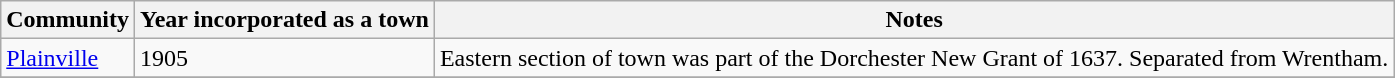<table class="wikitable" style="margin-left: 1em; ">
<tr>
<th>Community</th>
<th>Year incorporated as a town</th>
<th>Notes</th>
</tr>
<tr>
<td><a href='#'>Plainville</a></td>
<td>1905</td>
<td>Eastern section of town was part of the Dorchester New Grant of 1637. Separated from Wrentham.</td>
</tr>
<tr>
</tr>
</table>
